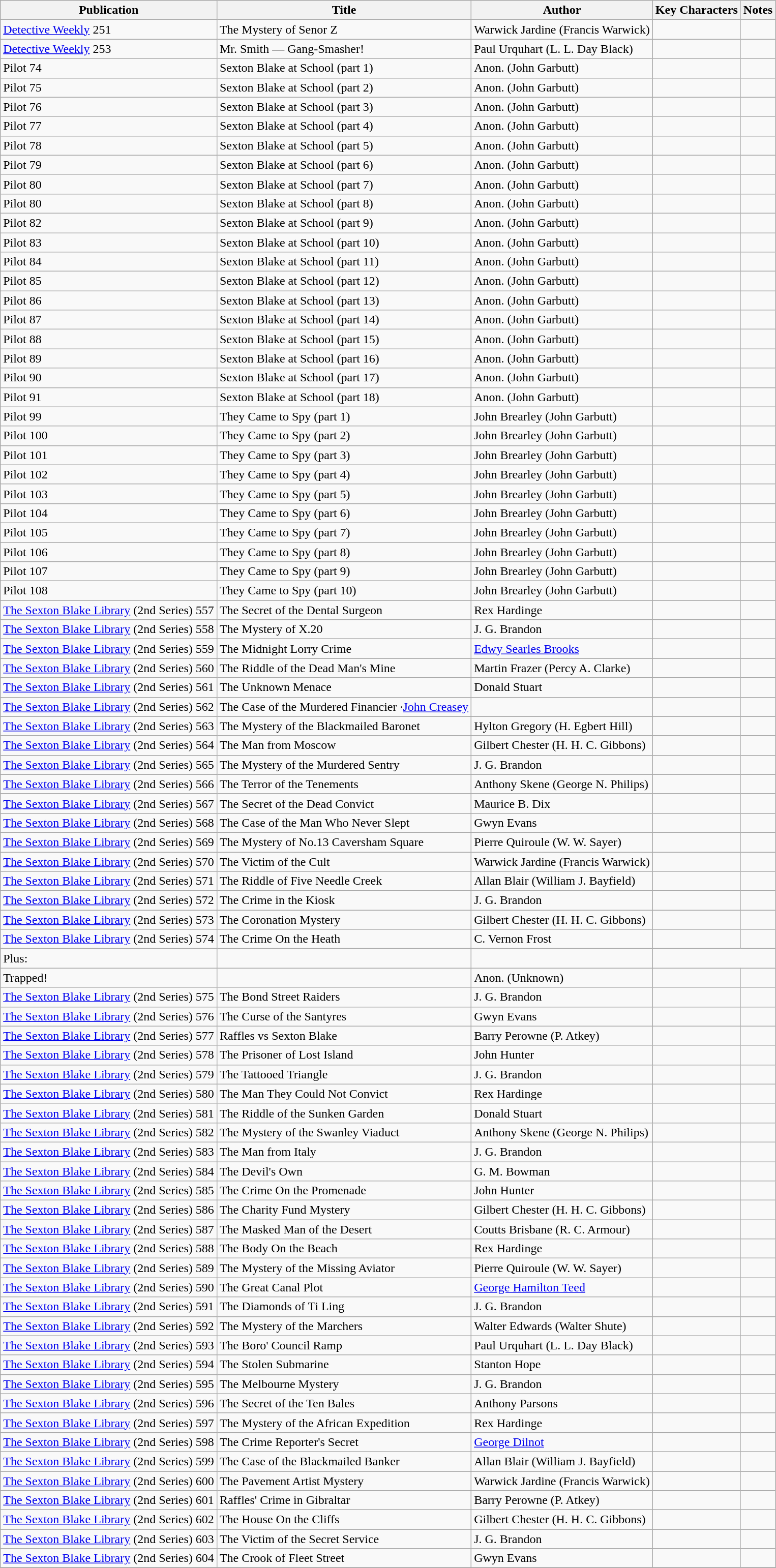<table class="wikitable">
<tr>
<th>Publication</th>
<th>Title</th>
<th>Author</th>
<th>Key Characters</th>
<th>Notes</th>
</tr>
<tr>
<td><a href='#'>Detective Weekly</a> 251</td>
<td>The Mystery of Senor Z</td>
<td>Warwick Jardine (Francis Warwick)</td>
<td></td>
<td></td>
</tr>
<tr>
<td><a href='#'>Detective Weekly</a> 253</td>
<td>Mr. Smith — Gang-Smasher!</td>
<td>Paul Urquhart (L. L. Day Black)</td>
<td></td>
<td></td>
</tr>
<tr>
<td>Pilot 74</td>
<td>Sexton Blake at School (part 1)</td>
<td>Anon. (John Garbutt)</td>
<td></td>
<td></td>
</tr>
<tr>
<td>Pilot 75</td>
<td>Sexton Blake at School (part 2)</td>
<td>Anon. (John Garbutt)</td>
<td></td>
<td></td>
</tr>
<tr>
<td>Pilot 76</td>
<td>Sexton Blake at School (part 3)</td>
<td>Anon. (John Garbutt)</td>
<td></td>
<td></td>
</tr>
<tr>
<td>Pilot 77</td>
<td>Sexton Blake at School (part 4)</td>
<td>Anon. (John Garbutt)</td>
<td></td>
<td></td>
</tr>
<tr>
<td>Pilot 78</td>
<td>Sexton Blake at School (part 5)</td>
<td>Anon. (John Garbutt)</td>
<td></td>
<td></td>
</tr>
<tr>
<td>Pilot 79</td>
<td>Sexton Blake at School (part 6)</td>
<td>Anon. (John Garbutt)</td>
<td></td>
<td></td>
</tr>
<tr>
<td>Pilot 80</td>
<td>Sexton Blake at School (part 7)</td>
<td>Anon. (John Garbutt)</td>
<td></td>
<td></td>
</tr>
<tr>
<td>Pilot 80</td>
<td>Sexton Blake at School (part 8)</td>
<td>Anon. (John Garbutt)</td>
<td></td>
<td></td>
</tr>
<tr>
<td>Pilot 82</td>
<td>Sexton Blake at School (part 9)</td>
<td>Anon. (John Garbutt)</td>
<td></td>
<td></td>
</tr>
<tr>
<td>Pilot 83</td>
<td>Sexton Blake at School (part 10)</td>
<td>Anon. (John Garbutt)</td>
<td></td>
<td></td>
</tr>
<tr>
<td>Pilot 84</td>
<td>Sexton Blake at School (part 11)</td>
<td>Anon. (John Garbutt)</td>
<td></td>
<td></td>
</tr>
<tr>
<td>Pilot 85</td>
<td>Sexton Blake at School (part 12)</td>
<td>Anon. (John Garbutt)</td>
<td></td>
<td></td>
</tr>
<tr>
<td>Pilot 86</td>
<td>Sexton Blake at School (part 13)</td>
<td>Anon. (John Garbutt)</td>
<td></td>
<td></td>
</tr>
<tr>
<td>Pilot 87</td>
<td>Sexton Blake at School (part 14)</td>
<td>Anon. (John Garbutt)</td>
<td></td>
<td></td>
</tr>
<tr>
<td>Pilot 88</td>
<td>Sexton Blake at School (part 15)</td>
<td>Anon. (John Garbutt)</td>
<td></td>
<td></td>
</tr>
<tr>
<td>Pilot 89</td>
<td>Sexton Blake at School (part 16)</td>
<td>Anon. (John Garbutt)</td>
<td></td>
<td></td>
</tr>
<tr>
<td>Pilot 90</td>
<td>Sexton Blake at School (part 17)</td>
<td>Anon. (John Garbutt)</td>
<td></td>
<td></td>
</tr>
<tr>
<td>Pilot 91</td>
<td>Sexton Blake at School (part 18)</td>
<td>Anon. (John Garbutt)</td>
<td></td>
<td></td>
</tr>
<tr>
<td>Pilot 99</td>
<td>They Came to Spy (part 1)</td>
<td>John Brearley (John Garbutt)</td>
<td></td>
<td></td>
</tr>
<tr>
<td>Pilot 100</td>
<td>They Came to Spy (part 2)</td>
<td>John Brearley (John Garbutt)</td>
<td></td>
<td></td>
</tr>
<tr>
<td>Pilot 101</td>
<td>They Came to Spy (part 3)</td>
<td>John Brearley (John Garbutt)</td>
<td></td>
<td></td>
</tr>
<tr>
<td>Pilot 102</td>
<td>They Came to Spy (part 4)</td>
<td>John Brearley (John Garbutt)</td>
<td></td>
<td></td>
</tr>
<tr>
<td>Pilot 103</td>
<td>They Came to Spy (part 5)</td>
<td>John Brearley (John Garbutt)</td>
<td></td>
<td></td>
</tr>
<tr>
<td>Pilot 104</td>
<td>They Came to Spy (part 6)</td>
<td>John Brearley (John Garbutt)</td>
<td></td>
<td></td>
</tr>
<tr>
<td>Pilot 105</td>
<td>They Came to Spy (part 7)</td>
<td>John Brearley (John Garbutt)</td>
<td></td>
<td></td>
</tr>
<tr>
<td>Pilot 106</td>
<td>They Came to Spy (part 8)</td>
<td>John Brearley (John Garbutt)</td>
<td></td>
<td></td>
</tr>
<tr>
<td>Pilot 107</td>
<td>They Came to Spy (part 9)</td>
<td>John Brearley (John Garbutt)</td>
<td></td>
<td></td>
</tr>
<tr>
<td>Pilot 108</td>
<td>They Came to Spy (part 10)</td>
<td>John Brearley (John Garbutt)</td>
<td></td>
<td></td>
</tr>
<tr>
<td><a href='#'>The Sexton Blake Library</a> (2nd Series) 557</td>
<td>The Secret of the Dental Surgeon</td>
<td>Rex Hardinge</td>
<td></td>
<td></td>
</tr>
<tr>
<td><a href='#'>The Sexton Blake Library</a> (2nd Series) 558</td>
<td>The Mystery of X.20</td>
<td>J. G. Brandon</td>
<td></td>
<td></td>
</tr>
<tr>
<td><a href='#'>The Sexton Blake Library</a> (2nd Series) 559</td>
<td>The Midnight Lorry Crime</td>
<td><a href='#'>Edwy Searles Brooks</a></td>
<td></td>
<td></td>
</tr>
<tr>
<td><a href='#'>The Sexton Blake Library</a> (2nd Series) 560</td>
<td>The Riddle of the Dead Man's Mine</td>
<td>Martin Frazer (Percy A. Clarke)</td>
<td></td>
<td></td>
</tr>
<tr>
<td><a href='#'>The Sexton Blake Library</a> (2nd Series) 561</td>
<td>The Unknown Menace</td>
<td>Donald Stuart</td>
<td></td>
<td></td>
</tr>
<tr>
<td><a href='#'>The Sexton Blake Library</a> (2nd Series) 562</td>
<td>The Case of the Murdered Financier ·<a href='#'>John Creasey</a></td>
<td></td>
<td></td>
</tr>
<tr>
<td><a href='#'>The Sexton Blake Library</a> (2nd Series) 563</td>
<td>The Mystery of the Blackmailed Baronet</td>
<td>Hylton Gregory (H. Egbert Hill)</td>
<td></td>
<td></td>
</tr>
<tr>
<td><a href='#'>The Sexton Blake Library</a> (2nd Series) 564</td>
<td>The Man from Moscow</td>
<td>Gilbert Chester (H. H. C. Gibbons)</td>
<td></td>
<td></td>
</tr>
<tr>
<td><a href='#'>The Sexton Blake Library</a> (2nd Series) 565</td>
<td>The Mystery of the Murdered Sentry</td>
<td>J. G. Brandon</td>
<td></td>
<td></td>
</tr>
<tr>
<td><a href='#'>The Sexton Blake Library</a> (2nd Series) 566</td>
<td>The Terror of the Tenements</td>
<td>Anthony Skene (George N. Philips)</td>
<td></td>
<td></td>
</tr>
<tr>
<td><a href='#'>The Sexton Blake Library</a> (2nd Series) 567</td>
<td>The Secret of the Dead Convict</td>
<td>Maurice B. Dix</td>
<td></td>
<td></td>
</tr>
<tr>
<td><a href='#'>The Sexton Blake Library</a> (2nd Series) 568</td>
<td>The Case of the Man Who Never Slept</td>
<td>Gwyn Evans</td>
<td></td>
<td></td>
</tr>
<tr>
<td><a href='#'>The Sexton Blake Library</a> (2nd Series) 569</td>
<td>The Mystery of No.13 Caversham Square</td>
<td>Pierre Quiroule (W. W. Sayer)</td>
<td></td>
<td></td>
</tr>
<tr>
<td><a href='#'>The Sexton Blake Library</a> (2nd Series) 570</td>
<td>The Victim of the Cult</td>
<td>Warwick Jardine (Francis Warwick)</td>
<td></td>
<td></td>
</tr>
<tr>
<td><a href='#'>The Sexton Blake Library</a> (2nd Series) 571</td>
<td>The Riddle of Five Needle Creek</td>
<td>Allan Blair (William J. Bayfield)</td>
<td></td>
<td></td>
</tr>
<tr>
<td><a href='#'>The Sexton Blake Library</a> (2nd Series) 572</td>
<td>The Crime in the Kiosk</td>
<td>J. G. Brandon</td>
<td></td>
<td></td>
</tr>
<tr>
<td><a href='#'>The Sexton Blake Library</a> (2nd Series) 573</td>
<td>The Coronation Mystery</td>
<td>Gilbert Chester (H. H. C. Gibbons)</td>
<td></td>
<td></td>
</tr>
<tr>
<td><a href='#'>The Sexton Blake Library</a> (2nd Series) 574</td>
<td>The Crime On the Heath</td>
<td>C. Vernon Frost</td>
<td></td>
<td></td>
</tr>
<tr>
<td>Plus:</td>
<td></td>
<td></td>
</tr>
<tr>
<td>Trapped!</td>
<td></td>
<td>Anon. (Unknown)</td>
<td></td>
<td></td>
</tr>
<tr>
<td><a href='#'>The Sexton Blake Library</a> (2nd Series) 575</td>
<td>The Bond Street Raiders</td>
<td>J. G. Brandon</td>
<td></td>
<td></td>
</tr>
<tr>
<td><a href='#'>The Sexton Blake Library</a> (2nd Series) 576</td>
<td>The Curse of the Santyres</td>
<td>Gwyn Evans</td>
<td></td>
<td></td>
</tr>
<tr>
<td><a href='#'>The Sexton Blake Library</a> (2nd Series) 577</td>
<td>Raffles vs Sexton Blake</td>
<td>Barry Perowne (P. Atkey)</td>
<td></td>
<td></td>
</tr>
<tr>
<td><a href='#'>The Sexton Blake Library</a> (2nd Series) 578</td>
<td>The Prisoner of Lost Island</td>
<td>John Hunter</td>
<td></td>
<td></td>
</tr>
<tr>
<td><a href='#'>The Sexton Blake Library</a> (2nd Series) 579</td>
<td>The Tattooed Triangle</td>
<td>J. G. Brandon</td>
<td></td>
<td></td>
</tr>
<tr>
<td><a href='#'>The Sexton Blake Library</a> (2nd Series) 580</td>
<td>The Man They Could Not Convict</td>
<td>Rex Hardinge</td>
<td></td>
<td></td>
</tr>
<tr>
<td><a href='#'>The Sexton Blake Library</a> (2nd Series) 581</td>
<td>The Riddle of the Sunken Garden</td>
<td>Donald Stuart</td>
<td></td>
<td></td>
</tr>
<tr>
<td><a href='#'>The Sexton Blake Library</a> (2nd Series) 582</td>
<td>The Mystery of the Swanley Viaduct</td>
<td>Anthony Skene (George N. Philips)</td>
<td></td>
<td></td>
</tr>
<tr>
<td><a href='#'>The Sexton Blake Library</a> (2nd Series) 583</td>
<td>The Man from Italy</td>
<td>J. G. Brandon</td>
<td></td>
<td></td>
</tr>
<tr>
<td><a href='#'>The Sexton Blake Library</a> (2nd Series) 584</td>
<td>The Devil's Own</td>
<td>G. M. Bowman</td>
<td></td>
<td></td>
</tr>
<tr>
<td><a href='#'>The Sexton Blake Library</a> (2nd Series) 585</td>
<td>The Crime On the Promenade</td>
<td>John Hunter</td>
<td></td>
<td></td>
</tr>
<tr>
<td><a href='#'>The Sexton Blake Library</a> (2nd Series) 586</td>
<td>The Charity Fund Mystery</td>
<td>Gilbert Chester (H. H. C. Gibbons)</td>
<td></td>
<td></td>
</tr>
<tr>
<td><a href='#'>The Sexton Blake Library</a> (2nd Series) 587</td>
<td>The Masked Man of the Desert</td>
<td>Coutts Brisbane (R. C. Armour)</td>
<td></td>
<td></td>
</tr>
<tr>
<td><a href='#'>The Sexton Blake Library</a> (2nd Series) 588</td>
<td>The Body On the Beach</td>
<td>Rex Hardinge</td>
<td></td>
<td></td>
</tr>
<tr>
<td><a href='#'>The Sexton Blake Library</a> (2nd Series) 589</td>
<td>The Mystery of the Missing Aviator</td>
<td>Pierre Quiroule (W. W. Sayer)</td>
<td></td>
<td></td>
</tr>
<tr>
<td><a href='#'>The Sexton Blake Library</a> (2nd Series) 590</td>
<td>The Great Canal Plot</td>
<td><a href='#'>George Hamilton Teed</a></td>
<td></td>
<td></td>
</tr>
<tr>
<td><a href='#'>The Sexton Blake Library</a> (2nd Series) 591</td>
<td>The Diamonds of Ti Ling</td>
<td>J. G. Brandon</td>
<td></td>
<td></td>
</tr>
<tr>
<td><a href='#'>The Sexton Blake Library</a> (2nd Series) 592</td>
<td>The Mystery of the Marchers</td>
<td>Walter Edwards (Walter Shute)</td>
<td></td>
<td></td>
</tr>
<tr>
<td><a href='#'>The Sexton Blake Library</a> (2nd Series) 593</td>
<td>The Boro' Council Ramp</td>
<td>Paul Urquhart (L. L. Day Black)</td>
<td></td>
<td></td>
</tr>
<tr>
<td><a href='#'>The Sexton Blake Library</a> (2nd Series) 594</td>
<td>The Stolen Submarine</td>
<td>Stanton Hope</td>
<td></td>
<td></td>
</tr>
<tr>
<td><a href='#'>The Sexton Blake Library</a> (2nd Series) 595</td>
<td>The Melbourne Mystery</td>
<td>J. G. Brandon</td>
<td></td>
<td></td>
</tr>
<tr>
<td><a href='#'>The Sexton Blake Library</a> (2nd Series) 596</td>
<td>The Secret of the Ten Bales</td>
<td>Anthony Parsons</td>
<td></td>
<td></td>
</tr>
<tr>
<td><a href='#'>The Sexton Blake Library</a> (2nd Series) 597</td>
<td>The Mystery of the African Expedition</td>
<td>Rex Hardinge</td>
<td></td>
<td></td>
</tr>
<tr>
<td><a href='#'>The Sexton Blake Library</a> (2nd Series) 598</td>
<td>The Crime Reporter's Secret</td>
<td><a href='#'>George Dilnot</a></td>
<td></td>
<td></td>
</tr>
<tr>
<td><a href='#'>The Sexton Blake Library</a> (2nd Series) 599</td>
<td>The Case of the Blackmailed Banker</td>
<td>Allan Blair (William J. Bayfield)</td>
<td></td>
<td></td>
</tr>
<tr>
<td><a href='#'>The Sexton Blake Library</a> (2nd Series) 600</td>
<td>The Pavement Artist Mystery</td>
<td>Warwick Jardine (Francis Warwick)</td>
<td></td>
<td></td>
</tr>
<tr>
<td><a href='#'>The Sexton Blake Library</a> (2nd Series) 601</td>
<td>Raffles' Crime in Gibraltar</td>
<td>Barry Perowne (P. Atkey)</td>
<td></td>
<td></td>
</tr>
<tr>
<td><a href='#'>The Sexton Blake Library</a> (2nd Series) 602</td>
<td>The House On the Cliffs</td>
<td>Gilbert Chester (H. H. C. Gibbons)</td>
<td></td>
<td></td>
</tr>
<tr>
<td><a href='#'>The Sexton Blake Library</a> (2nd Series) 603</td>
<td>The Victim of the Secret Service</td>
<td>J. G. Brandon</td>
<td></td>
<td></td>
</tr>
<tr>
<td><a href='#'>The Sexton Blake Library</a> (2nd Series) 604</td>
<td>The Crook of Fleet Street</td>
<td>Gwyn Evans</td>
<td></td>
<td></td>
</tr>
<tr>
</tr>
</table>
